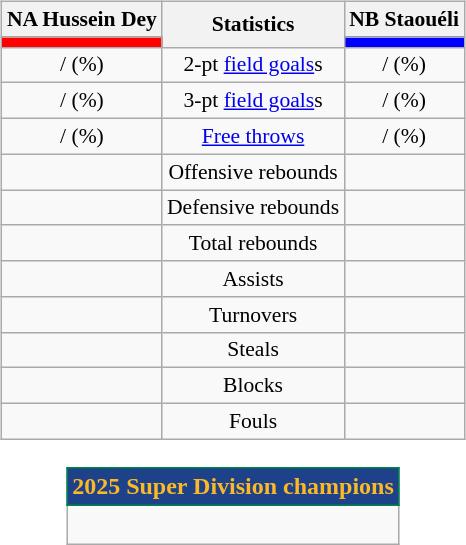<table style="width:100%;">
<tr>
<td valign=top align=right width=33%><br>













</td>
<td style="vertical-align:top; align:center; width:33%;"><br><table style="width:100%;">
<tr>
<td style="width=50%;"></td>
<td></td>
<td style="width=50%;"></td>
</tr>
</table>
<table class="wikitable" style="font-size:90%; text-align:center; margin:auto;" align=center>
<tr>
<th>NA Hussein Dey</th>
<th rowspan=2>Statistics</th>
<th>NB Staouéli</th>
</tr>
<tr>
<td style="background:red;"></td>
<td style="background:#0000FF;"></td>
</tr>
<tr>
<td>/ (%)</td>
<td>2-pt <a href='#'>field goals</a>s</td>
<td>/ (%)</td>
</tr>
<tr>
<td>/ (%)</td>
<td>3-pt <a href='#'>field goals</a>s</td>
<td>/ (%)</td>
</tr>
<tr>
<td>/ (%)</td>
<td><a href='#'>Free throws</a></td>
<td>/ (%)</td>
</tr>
<tr>
<td></td>
<td>Offensive rebounds</td>
<td></td>
</tr>
<tr>
<td></td>
<td>Defensive rebounds</td>
<td></td>
</tr>
<tr>
<td></td>
<td>Total rebounds</td>
<td></td>
</tr>
<tr>
<td></td>
<td>Assists</td>
<td></td>
</tr>
<tr>
<td></td>
<td>Turnovers</td>
<td></td>
</tr>
<tr>
<td></td>
<td>Steals</td>
<td></td>
</tr>
<tr>
<td></td>
<td>Blocks</td>
<td></td>
</tr>
<tr>
<td></td>
<td>Fouls</td>
<td></td>
</tr>
</table>
<br><table class=wikitable style="text-align:center; margin:auto">
<tr>
<th style="background: #1d4289 ; color: #fdb826; border: 1px solid #008349;">2025 Super Division champions</th>
</tr>
<tr>
<td><br></td>
</tr>
</table>
</td>
<td style="vertical-align:top; align:left; width:33%;"><br>













</td>
</tr>
</table>
